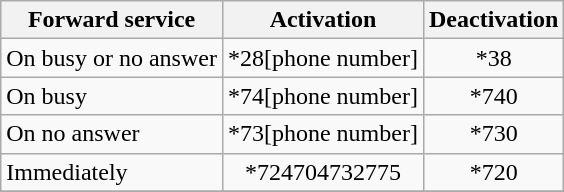<table class="wikitable sortable">
<tr>
<th>Forward service</th>
<th>Activation</th>
<th>Deactivation</th>
</tr>
<tr>
<td>On busy or no answer</td>
<td align=center>*28[phone number]</td>
<td align=center>*38</td>
</tr>
<tr>
<td>On busy</td>
<td align=center>*74[phone number]</td>
<td align=center>*740</td>
</tr>
<tr>
<td>On no answer</td>
<td align=center>*73[phone number]</td>
<td align=center>*730</td>
</tr>
<tr>
<td>Immediately</td>
<td align=center>*724704732775</td>
<td align="center">*720</td>
</tr>
<tr>
</tr>
</table>
